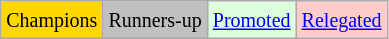<table class="wikitable">
<tr>
<td bgcolor=gold><small>Champions</small></td>
<td bgcolor=silver><small>Runners-up</small></td>
<td bgcolor="#DDFFDD"><small><a href='#'>Promoted</a></small></td>
<td bgcolor="#FFCCCC"><small><a href='#'>Relegated</a></small></td>
</tr>
</table>
